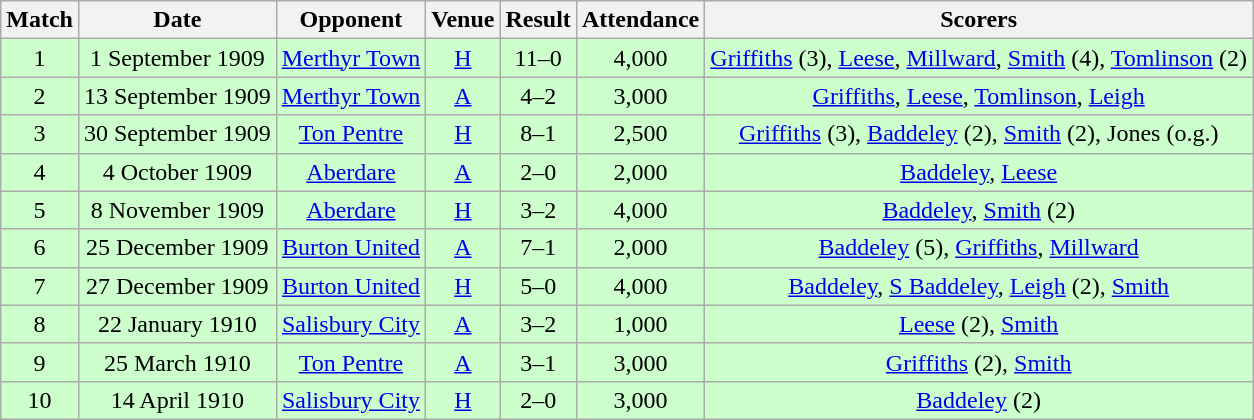<table class="wikitable" style="font-size:100%; text-align:center">
<tr>
<th>Match</th>
<th>Date</th>
<th>Opponent</th>
<th>Venue</th>
<th>Result</th>
<th>Attendance</th>
<th>Scorers</th>
</tr>
<tr style="background-color: #CCFFCC;">
<td>1</td>
<td>1 September 1909</td>
<td><a href='#'>Merthyr Town</a></td>
<td><a href='#'>H</a></td>
<td>11–0</td>
<td>4,000</td>
<td><a href='#'>Griffiths</a> (3), <a href='#'>Leese</a>, <a href='#'>Millward</a>, <a href='#'>Smith</a> (4), <a href='#'>Tomlinson</a> (2)</td>
</tr>
<tr style="background-color: #CCFFCC;">
<td>2</td>
<td>13 September 1909</td>
<td><a href='#'>Merthyr Town</a></td>
<td><a href='#'>A</a></td>
<td>4–2</td>
<td>3,000</td>
<td><a href='#'>Griffiths</a>,  <a href='#'>Leese</a>, <a href='#'>Tomlinson</a>, <a href='#'>Leigh</a></td>
</tr>
<tr style="background-color: #CCFFCC;">
<td>3</td>
<td>30 September 1909</td>
<td><a href='#'>Ton Pentre</a></td>
<td><a href='#'>H</a></td>
<td>8–1</td>
<td>2,500</td>
<td><a href='#'>Griffiths</a> (3),  <a href='#'>Baddeley</a> (2), <a href='#'>Smith</a> (2), Jones (o.g.)</td>
</tr>
<tr style="background-color: #CCFFCC;">
<td>4</td>
<td>4 October 1909</td>
<td><a href='#'>Aberdare</a></td>
<td><a href='#'>A</a></td>
<td>2–0</td>
<td>2,000</td>
<td><a href='#'>Baddeley</a>, <a href='#'>Leese</a></td>
</tr>
<tr style="background-color: #CCFFCC;">
<td>5</td>
<td>8 November 1909</td>
<td><a href='#'>Aberdare</a></td>
<td><a href='#'>H</a></td>
<td>3–2</td>
<td>4,000</td>
<td><a href='#'>Baddeley</a>, <a href='#'>Smith</a> (2)</td>
</tr>
<tr style="background-color: #CCFFCC;">
<td>6</td>
<td>25 December 1909</td>
<td><a href='#'>Burton United</a></td>
<td><a href='#'>A</a></td>
<td>7–1</td>
<td>2,000</td>
<td><a href='#'>Baddeley</a> (5), <a href='#'>Griffiths</a>, <a href='#'>Millward</a></td>
</tr>
<tr style="background-color: #CCFFCC;">
<td>7</td>
<td>27 December 1909</td>
<td><a href='#'>Burton United</a></td>
<td><a href='#'>H</a></td>
<td>5–0</td>
<td>4,000</td>
<td><a href='#'>Baddeley</a>, <a href='#'>S Baddeley</a>, <a href='#'>Leigh</a> (2), <a href='#'>Smith</a></td>
</tr>
<tr style="background-color: #CCFFCC;">
<td>8</td>
<td>22 January 1910</td>
<td><a href='#'>Salisbury City</a></td>
<td><a href='#'>A</a></td>
<td>3–2</td>
<td>1,000</td>
<td><a href='#'>Leese</a> (2), <a href='#'>Smith</a></td>
</tr>
<tr style="background-color: #CCFFCC;">
<td>9</td>
<td>25 March 1910</td>
<td><a href='#'>Ton Pentre</a></td>
<td><a href='#'>A</a></td>
<td>3–1</td>
<td>3,000</td>
<td><a href='#'>Griffiths</a> (2), <a href='#'>Smith</a></td>
</tr>
<tr style="background-color: #CCFFCC;">
<td>10</td>
<td>14 April 1910</td>
<td><a href='#'>Salisbury City</a></td>
<td><a href='#'>H</a></td>
<td>2–0</td>
<td>3,000</td>
<td><a href='#'>Baddeley</a> (2)</td>
</tr>
</table>
